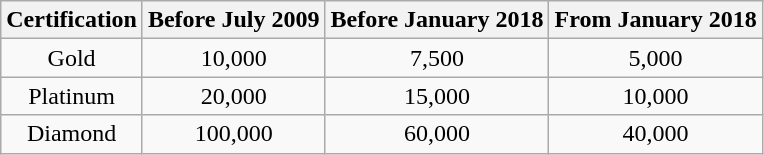<table class="wikitable" style="text-align: center;">
<tr>
<th>Certification</th>
<th>Before July 2009</th>
<th>Before January 2018</th>
<th>From January 2018</th>
</tr>
<tr>
<td>Gold</td>
<td>10,000</td>
<td>7,500</td>
<td>5,000</td>
</tr>
<tr>
<td>Platinum</td>
<td>20,000</td>
<td>15,000</td>
<td>10,000</td>
</tr>
<tr>
<td>Diamond</td>
<td>100,000</td>
<td>60,000</td>
<td>40,000</td>
</tr>
</table>
